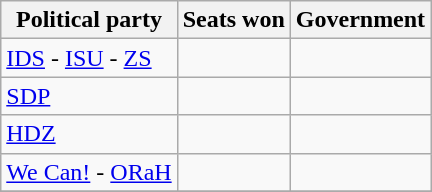<table class="wikitable" style="text-align: left;">
<tr>
<th>Political party</th>
<th>Seats won</th>
<th>Government</th>
</tr>
<tr>
<td><a href='#'>IDS</a> - <a href='#'>ISU</a> - <a href='#'>ZS</a></td>
<td></td>
<td></td>
</tr>
<tr>
<td><a href='#'>SDP</a></td>
<td></td>
<td></td>
</tr>
<tr>
<td><a href='#'>HDZ</a></td>
<td></td>
<td></td>
</tr>
<tr>
<td><a href='#'>We Can!</a> - <a href='#'>ORaH</a></td>
<td></td>
<td></td>
</tr>
<tr>
</tr>
</table>
